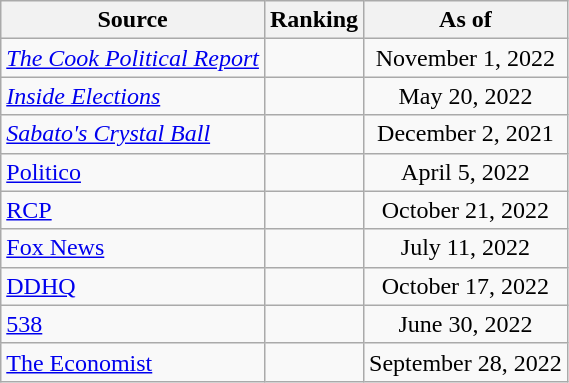<table class="wikitable" style="text-align:center">
<tr>
<th>Source</th>
<th>Ranking</th>
<th>As of</th>
</tr>
<tr>
<td align=left><em><a href='#'>The Cook Political Report</a></em></td>
<td></td>
<td>November 1, 2022</td>
</tr>
<tr>
<td align=left><em><a href='#'>Inside Elections</a></em></td>
<td></td>
<td>May 20, 2022</td>
</tr>
<tr>
<td align=left><em><a href='#'>Sabato's Crystal Ball</a></em></td>
<td></td>
<td>December 2, 2021</td>
</tr>
<tr>
<td style="text-align:left;"><a href='#'>Politico</a></td>
<td></td>
<td>April 5, 2022</td>
</tr>
<tr>
<td align="left"><a href='#'>RCP</a></td>
<td></td>
<td>October 21, 2022</td>
</tr>
<tr>
<td align=left><a href='#'>Fox News</a></td>
<td></td>
<td>July 11, 2022</td>
</tr>
<tr>
<td align="left"><a href='#'>DDHQ</a></td>
<td></td>
<td>October 17, 2022</td>
</tr>
<tr>
<td align="left"><a href='#'>538</a></td>
<td></td>
<td>June 30, 2022</td>
</tr>
<tr>
<td align="left"><a href='#'>The Economist</a></td>
<td></td>
<td>September 28, 2022</td>
</tr>
</table>
